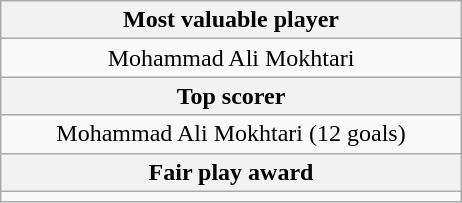<table class="wikitable" style="margin: 1em auto 1em auto;">
<tr>
<th width=300>Most valuable player</th>
</tr>
<tr>
<td style="text-align:center;"> Mohammad Ali Mokhtari</td>
</tr>
<tr>
<th>Top scorer</th>
</tr>
<tr>
<td style="text-align:center;"> Mohammad Ali Mokhtari (12 goals)</td>
</tr>
<tr>
<th>Fair play award</th>
</tr>
<tr>
<td style="text-align:center;"></td>
</tr>
</table>
